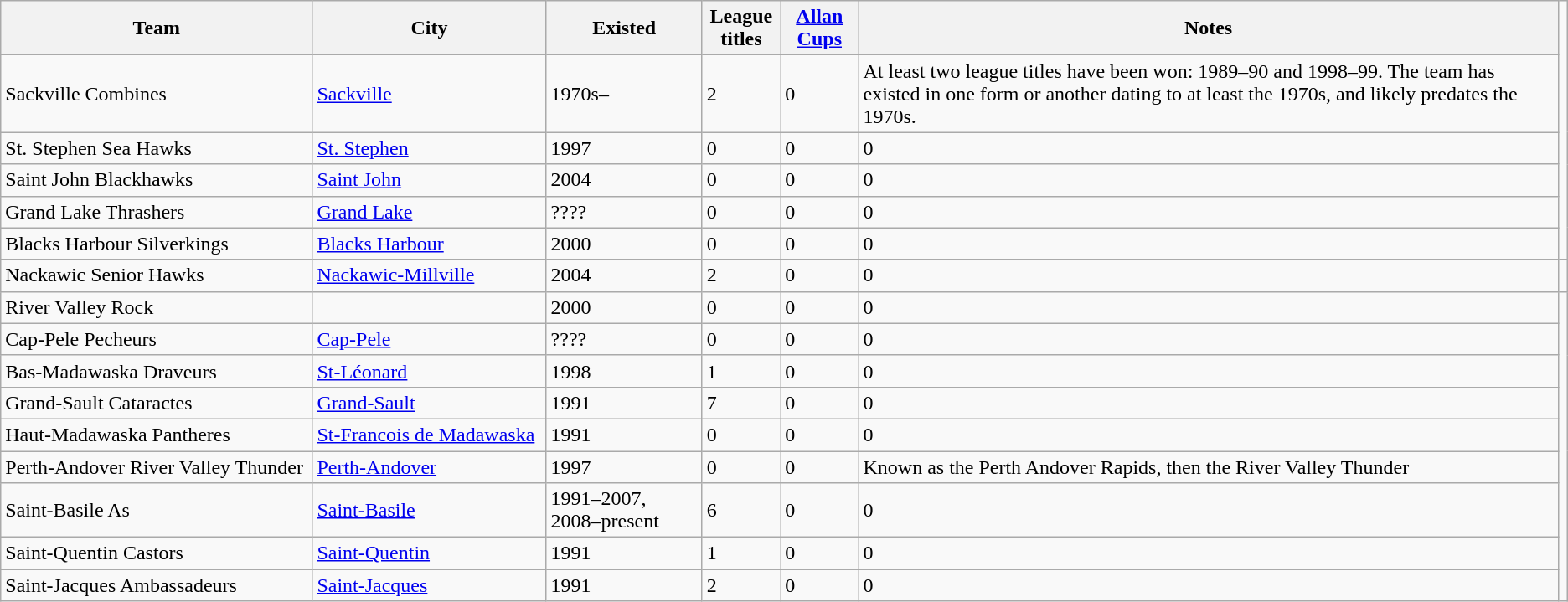<table class="wikitable">
<tr>
<th bgcolor="#DDDDFF" width="20%">Team</th>
<th bgcolor="#DDDDFF" width="15%">City</th>
<th bgcolor="#DDDDFF" width="10%">Existed</th>
<th bgcolor="#DDDDFF" width="5%">League titles</th>
<th bgcolor="#DDDDFF" width="5%"><a href='#'>Allan Cups</a></th>
<th bgcolor="#DDDDFF" width="45%">Notes</th>
</tr>
<tr>
<td>Sackville Combines</td>
<td><a href='#'>Sackville</a></td>
<td> 1970s–</td>
<td>2</td>
<td>0</td>
<td>At least two league titles have been won: 1989–90 and 1998–99. The team has existed in one form or another dating to at least the 1970s, and likely predates the 1970s.</td>
</tr>
<tr>
<td>St. Stephen Sea Hawks</td>
<td><a href='#'>St. Stephen</a></td>
<td>1997</td>
<td>0</td>
<td>0</td>
<td>0</td>
</tr>
<tr>
<td>Saint John Blackhawks</td>
<td><a href='#'>Saint John</a></td>
<td>2004</td>
<td>0</td>
<td>0</td>
<td>0</td>
</tr>
<tr>
<td>Grand Lake Thrashers</td>
<td><a href='#'>Grand Lake</a></td>
<td>????</td>
<td>0</td>
<td>0</td>
<td>0</td>
</tr>
<tr>
<td>Blacks Harbour Silverkings</td>
<td><a href='#'>Blacks Harbour</a></td>
<td>2000</td>
<td>0</td>
<td>0</td>
<td>0</td>
</tr>
<tr>
<td>Nackawic Senior Hawks</td>
<td><a href='#'>Nackawic-Millville</a></td>
<td>2004</td>
<td>2</td>
<td>0</td>
<td>0</td>
<td></td>
</tr>
<tr>
<td>River Valley Rock</td>
<td></td>
<td>2000</td>
<td>0</td>
<td>0</td>
<td>0</td>
</tr>
<tr>
<td>Cap-Pele Pecheurs</td>
<td><a href='#'>Cap-Pele</a></td>
<td>????</td>
<td>0</td>
<td>0</td>
<td>0</td>
</tr>
<tr>
<td>Bas-Madawaska Draveurs</td>
<td><a href='#'>St-Léonard</a></td>
<td>1998</td>
<td>1</td>
<td>0</td>
<td>0</td>
</tr>
<tr>
<td>Grand-Sault Cataractes</td>
<td><a href='#'>Grand-Sault</a></td>
<td>1991</td>
<td>7</td>
<td>0</td>
<td>0</td>
</tr>
<tr>
<td>Haut-Madawaska Pantheres</td>
<td><a href='#'>St-Francois de Madawaska</a></td>
<td>1991</td>
<td>0</td>
<td>0</td>
<td>0</td>
</tr>
<tr>
<td>Perth-Andover River Valley Thunder</td>
<td><a href='#'>Perth-Andover</a></td>
<td>1997</td>
<td>0</td>
<td>0</td>
<td>Known as the Perth Andover Rapids, then the River Valley Thunder</td>
</tr>
<tr>
<td>Saint-Basile As</td>
<td><a href='#'>Saint-Basile</a></td>
<td>1991–2007, 2008–present</td>
<td>6</td>
<td>0</td>
<td>0</td>
</tr>
<tr>
<td>Saint-Quentin Castors</td>
<td><a href='#'>Saint-Quentin</a></td>
<td>1991</td>
<td>1</td>
<td>0</td>
<td>0</td>
</tr>
<tr>
<td>Saint-Jacques Ambassadeurs</td>
<td><a href='#'>Saint-Jacques</a></td>
<td>1991</td>
<td>2</td>
<td>0</td>
<td>0</td>
</tr>
</table>
